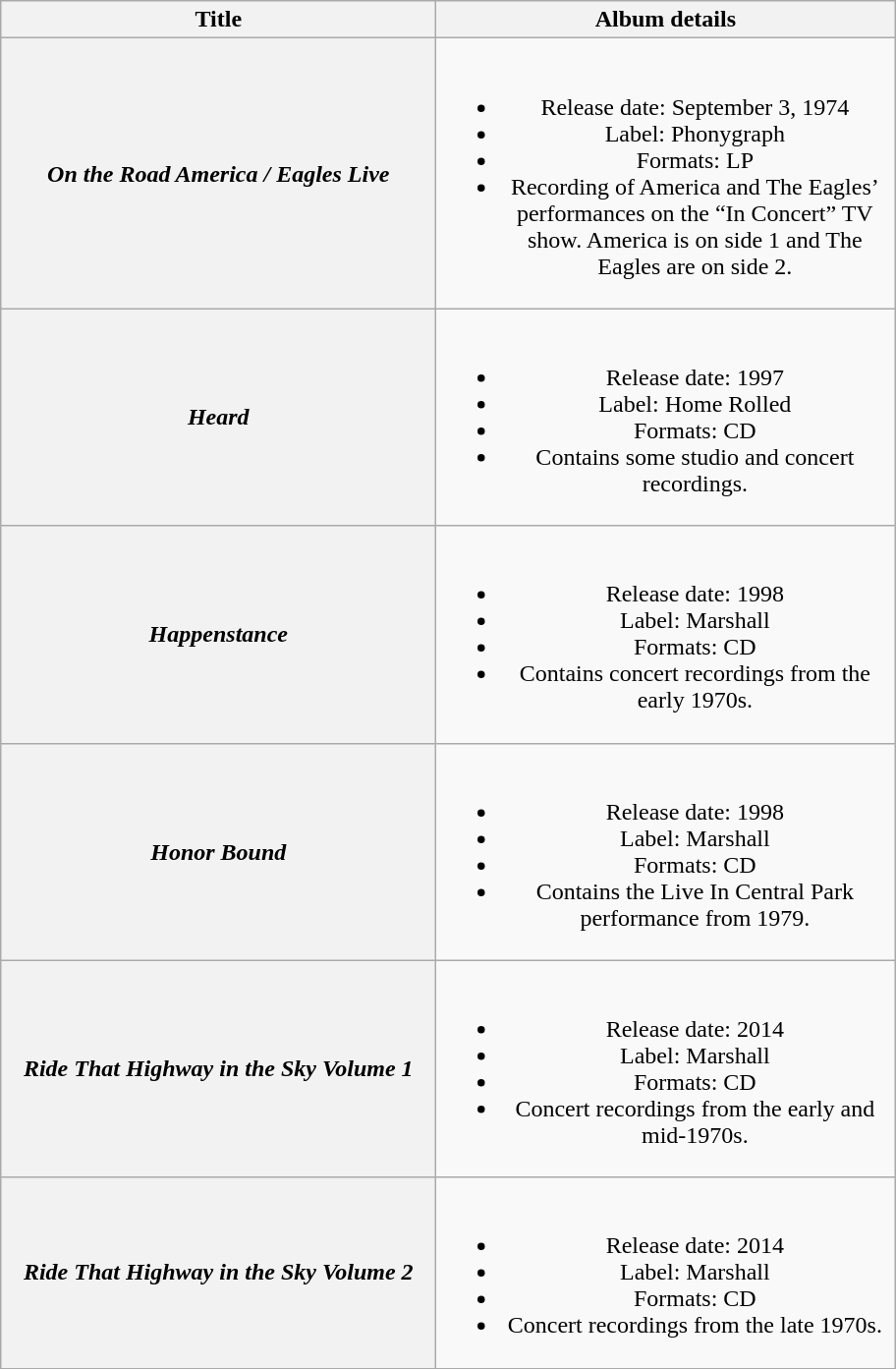<table class="wikitable plainrowheaders" style="text-align:center;">
<tr>
<th style="width:18em;">Title</th>
<th style="width:19em;">Album details</th>
</tr>
<tr>
<th scope="row"><em>On the Road America / Eagles Live</em></th>
<td><br><ul><li>Release date: September 3, 1974</li><li>Label: Phonygraph</li><li>Formats: LP</li><li>Recording of America and The Eagles’ performances on the “In Concert” TV show.  America is on side 1 and The Eagles are on side 2.</li></ul></td>
</tr>
<tr>
<th scope="row"><em>Heard</em></th>
<td><br><ul><li>Release date: 1997</li><li>Label: Home Rolled</li><li>Formats: CD</li><li>Contains some studio and concert recordings.</li></ul></td>
</tr>
<tr>
<th scope="row"><em>Happenstance</em></th>
<td><br><ul><li>Release date: 1998</li><li>Label: Marshall</li><li>Formats: CD</li><li>Contains concert recordings from the early 1970s.</li></ul></td>
</tr>
<tr>
<th scope="row"><em>Honor Bound</em></th>
<td><br><ul><li>Release date: 1998</li><li>Label: Marshall</li><li>Formats: CD</li><li>Contains the Live In Central Park performance from 1979.</li></ul></td>
</tr>
<tr>
<th scope="row"><em>Ride That Highway in the Sky Volume 1</em></th>
<td><br><ul><li>Release date: 2014</li><li>Label: Marshall</li><li>Formats: CD</li><li>Concert recordings from the early and mid-1970s.</li></ul></td>
</tr>
<tr>
<th scope="row"><em>Ride That Highway in the Sky Volume 2</em></th>
<td><br><ul><li>Release date: 2014</li><li>Label: Marshall</li><li>Formats: CD</li><li>Concert recordings from the late 1970s.</li></ul></td>
</tr>
</table>
